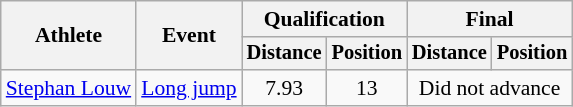<table class=wikitable style="font-size:90%">
<tr>
<th rowspan="2">Athlete</th>
<th rowspan="2">Event</th>
<th colspan="2">Qualification</th>
<th colspan="2">Final</th>
</tr>
<tr style="font-size:95%">
<th>Distance</th>
<th>Position</th>
<th>Distance</th>
<th>Position</th>
</tr>
<tr align=center>
<td align=left><a href='#'>Stephan Louw</a></td>
<td align=left><a href='#'>Long jump</a></td>
<td>7.93</td>
<td>13</td>
<td colspan=2>Did not advance</td>
</tr>
</table>
